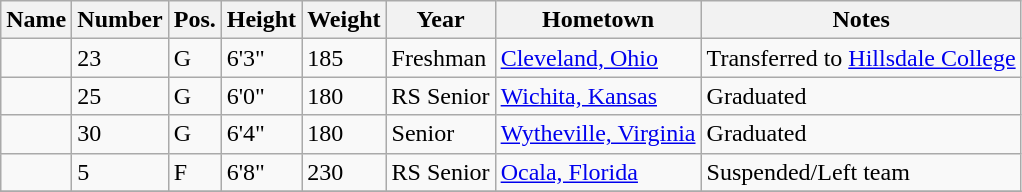<table class="wikitable sortable" border="1">
<tr>
<th>Name</th>
<th>Number</th>
<th>Pos.</th>
<th>Height</th>
<th>Weight</th>
<th>Year</th>
<th>Hometown</th>
<th class="unsortable">Notes</th>
</tr>
<tr>
<td></td>
<td>23</td>
<td>G</td>
<td>6'3"</td>
<td>185</td>
<td>Freshman</td>
<td><a href='#'>Cleveland, Ohio</a></td>
<td>Transferred to <a href='#'>Hillsdale College</a></td>
</tr>
<tr>
<td></td>
<td>25</td>
<td>G</td>
<td>6'0"</td>
<td>180</td>
<td>RS Senior</td>
<td><a href='#'>Wichita, Kansas</a></td>
<td>Graduated</td>
</tr>
<tr>
<td></td>
<td>30</td>
<td>G</td>
<td>6'4"</td>
<td>180</td>
<td>Senior</td>
<td><a href='#'>Wytheville, Virginia</a></td>
<td>Graduated</td>
</tr>
<tr>
<td></td>
<td>5</td>
<td>F</td>
<td>6'8"</td>
<td>230</td>
<td>RS Senior</td>
<td><a href='#'>Ocala, Florida</a></td>
<td>Suspended/Left team</td>
</tr>
<tr>
</tr>
</table>
